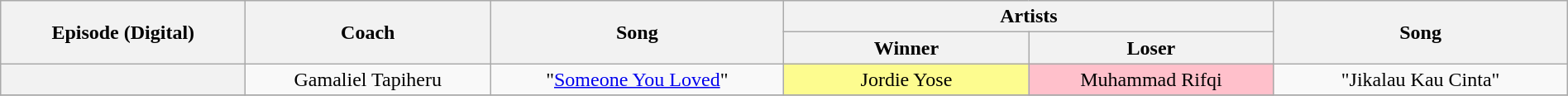<table class="wikitable" style="text-align: center; width:100%;">
<tr>
<th rowspan="2" style="width:15%;">Episode (Digital)</th>
<th rowspan="2" style="width:15%;">Coach</th>
<th rowspan="2" style="width:18%;">Song</th>
<th colspan="2" style="width:30%;">Artists</th>
<th rowspan="2" style="width:18%;">Song</th>
</tr>
<tr>
<th style="width:15%;">Winner</th>
<th style="width:15%;">Loser</th>
</tr>
<tr>
<th scope="col"><br><small></small></th>
<td>Gamaliel Tapiheru</td>
<td>"<a href='#'>Someone You Loved</a>"</td>
<td style="background:#fdfc8f;">Jordie Yose</td>
<td style="background:pink;">Muhammad Rifqi</td>
<td>"Jikalau Kau Cinta"</td>
</tr>
<tr>
</tr>
</table>
